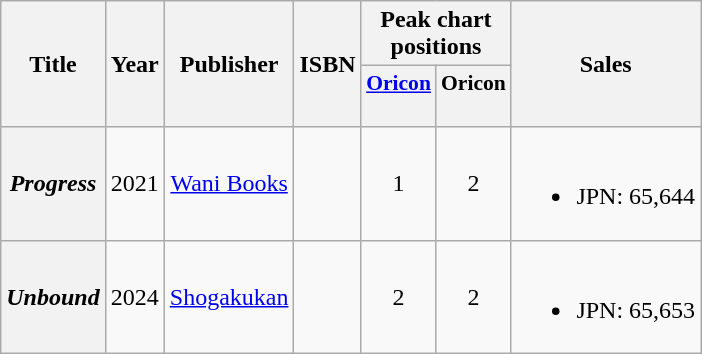<table class="wikitable plainrowheaders" style="text-align:center;">
<tr>
<th scope="col" rowspan="2">Title</th>
<th scope="col" rowspan="2">Year</th>
<th scope="col" rowspan="2">Publisher</th>
<th scope="col" rowspan="2">ISBN</th>
<th scope="col" colspan="2">Peak chart positions</th>
<th scope="col" rowspan="2">Sales</th>
</tr>
<tr>
<th scope="col" style="width:2.5em;font-size:90%;"><a href='#'>Oricon</a><br><br></th>
<th scope="col" style="width:2.5em;font-size:90%;">Oricon<br><br></th>
</tr>
<tr>
<th scope="row"><em>Progress</em></th>
<td>2021</td>
<td><a href='#'>Wani Books</a></td>
<td></td>
<td>1</td>
<td>2</td>
<td><br><ul><li>JPN: 65,644</li></ul></td>
</tr>
<tr>
<th scope="row"><em>Unbound</em></th>
<td>2024</td>
<td><a href='#'>Shogakukan</a></td>
<td></td>
<td>2</td>
<td>2</td>
<td><br><ul><li>JPN: 65,653</li></ul></td>
</tr>
</table>
